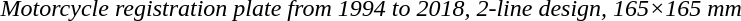<table>
<tr>
<td><em>Motorcycle registration plate from 1994 to 2018, 2-line design, 165×165 mm</em></td>
</tr>
<tr>
<td><br></td>
</tr>
</table>
